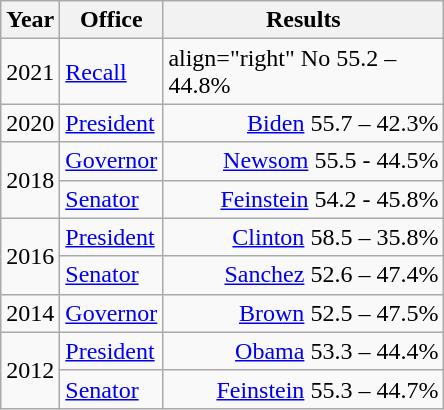<table class=wikitable>
<tr>
<th width="30">Year</th>
<th width="60">Office</th>
<th width="180">Results</th>
</tr>
<tr>
<td>2021</td>
<td><a href='#'>Recall</a></td>
<td>align="right"  No 55.2 – 44.8%</td>
</tr>
<tr>
<td rowspan="1">2020</td>
<td><a href='#'>President</a></td>
<td align="right" ><a href='#'>Biden</a> 55.7 – 42.3%</td>
</tr>
<tr>
<td rowspan="2">2018</td>
<td><a href='#'>Governor</a></td>
<td align="right" ><a href='#'>Newsom</a> 55.5 - 44.5%</td>
</tr>
<tr>
<td><a href='#'>Senator</a></td>
<td align="right" ><a href='#'>Feinstein</a> 54.2 - 45.8%</td>
</tr>
<tr>
<td rowspan="2">2016</td>
<td><a href='#'>President</a></td>
<td align="right" ><a href='#'>Clinton</a> 58.5 – 35.8%</td>
</tr>
<tr>
<td><a href='#'>Senator</a></td>
<td align="right" ><a href='#'>Sanchez</a> 52.6 – 47.4%</td>
</tr>
<tr>
<td>2014</td>
<td><a href='#'>Governor</a></td>
<td align="right" ><a href='#'>Brown</a> 52.5 – 47.5%</td>
</tr>
<tr>
<td rowspan="2">2012</td>
<td><a href='#'>President</a></td>
<td align="right" ><a href='#'>Obama</a> 53.3 – 44.4%</td>
</tr>
<tr>
<td><a href='#'>Senator</a></td>
<td align="right" ><a href='#'>Feinstein</a> 55.3 – 44.7%</td>
</tr>
</table>
